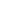<table style="width:22%; text-align:center;">
<tr style="color:white;">
<td style="background:"><strong>16</strong></td>
</tr>
</table>
